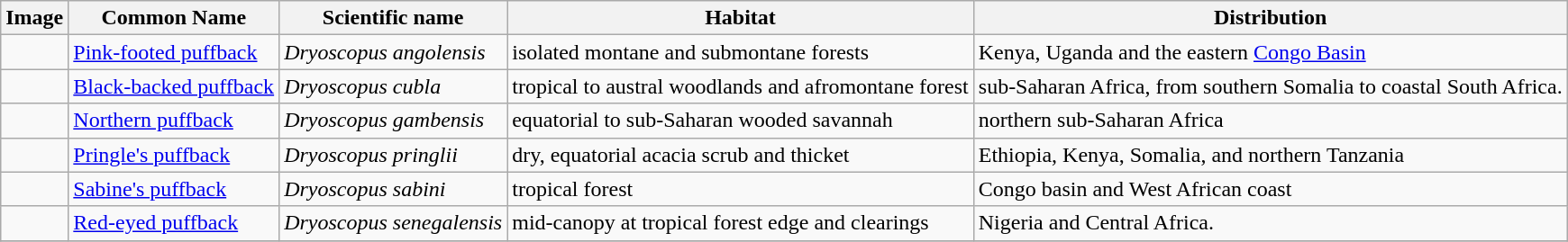<table class="wikitable">
<tr>
<th>Image</th>
<th>Common Name</th>
<th>Scientific name</th>
<th>Habitat</th>
<th>Distribution</th>
</tr>
<tr>
<td></td>
<td><a href='#'>Pink-footed puffback</a></td>
<td><em>Dryoscopus angolensis</em></td>
<td>isolated montane and submontane forests</td>
<td>Kenya, Uganda and the eastern <a href='#'>Congo Basin</a></td>
</tr>
<tr>
<td></td>
<td><a href='#'>Black-backed puffback</a></td>
<td><em>Dryoscopus cubla</em></td>
<td>tropical to austral woodlands and afromontane forest</td>
<td>sub-Saharan Africa, from southern Somalia to coastal South Africa.</td>
</tr>
<tr>
<td></td>
<td><a href='#'>Northern puffback</a></td>
<td><em>Dryoscopus gambensis</em></td>
<td>equatorial to sub-Saharan wooded savannah</td>
<td>northern sub-Saharan Africa</td>
</tr>
<tr>
<td></td>
<td><a href='#'>Pringle's puffback</a></td>
<td><em>Dryoscopus pringlii</em></td>
<td>dry, equatorial acacia scrub and thicket</td>
<td>Ethiopia, Kenya, Somalia, and northern Tanzania</td>
</tr>
<tr>
<td></td>
<td><a href='#'>Sabine's puffback</a></td>
<td><em>Dryoscopus sabini</em></td>
<td>tropical forest</td>
<td>Congo basin and West African coast</td>
</tr>
<tr>
<td></td>
<td><a href='#'>Red-eyed puffback</a></td>
<td><em>Dryoscopus senegalensis</em></td>
<td>mid-canopy at tropical forest edge and clearings</td>
<td>Nigeria and Central Africa.</td>
</tr>
<tr>
</tr>
</table>
